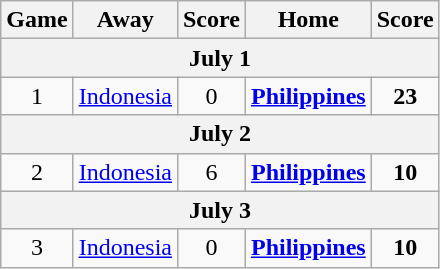<table class="wikitable">
<tr>
<th>Game</th>
<th>Away</th>
<th>Score</th>
<th>Home</th>
<th>Score</th>
</tr>
<tr>
<th colspan="6">July 1</th>
</tr>
<tr>
<td align=center>1</td>
<td align=center> <a href='#'>Indonesia</a></td>
<td align=center>0</td>
<td align=center><strong> <a href='#'>Philippines</a></strong></td>
<td align=center><strong>23</strong></td>
</tr>
<tr>
<th colspan="6">July 2</th>
</tr>
<tr>
<td align=center>2</td>
<td align=center> <a href='#'>Indonesia</a></td>
<td align=center>6</td>
<td align=center><strong> <a href='#'>Philippines</a></strong></td>
<td align=center><strong>10</strong></td>
</tr>
<tr>
<th colspan="6">July 3</th>
</tr>
<tr>
<td align=center>3</td>
<td align=center> <a href='#'>Indonesia</a></td>
<td align=center>0</td>
<td align=center><strong> <a href='#'>Philippines</a></strong></td>
<td align=center><strong>10</strong></td>
</tr>
</table>
